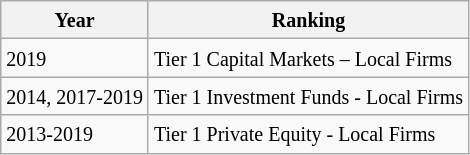<table class="wikitable">
<tr>
<th><small>Year</small></th>
<th><small>Ranking</small></th>
</tr>
<tr>
<td><small>2019</small></td>
<td><small>Tier 1 Capital Markets – Local Firms</small></td>
</tr>
<tr>
<td><small>2014, 2017-2019</small></td>
<td><small>Tier 1 Investment Funds - Local Firms</small></td>
</tr>
<tr>
<td><small>2013-2019</small></td>
<td><small>Tier 1 Private Equity - Local Firms</small></td>
</tr>
</table>
